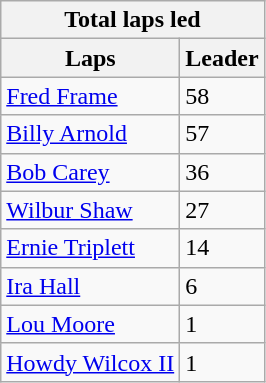<table class="wikitable">
<tr>
<th colspan=2>Total laps led</th>
</tr>
<tr>
<th>Laps</th>
<th>Leader</th>
</tr>
<tr>
<td><a href='#'>Fred Frame</a></td>
<td>58</td>
</tr>
<tr>
<td><a href='#'>Billy Arnold</a></td>
<td>57</td>
</tr>
<tr>
<td><a href='#'>Bob Carey</a></td>
<td>36</td>
</tr>
<tr>
<td><a href='#'>Wilbur Shaw</a></td>
<td>27</td>
</tr>
<tr>
<td><a href='#'>Ernie Triplett</a></td>
<td>14</td>
</tr>
<tr>
<td><a href='#'>Ira Hall</a></td>
<td>6</td>
</tr>
<tr>
<td><a href='#'>Lou Moore</a></td>
<td>1</td>
</tr>
<tr>
<td><a href='#'>Howdy Wilcox II</a></td>
<td>1</td>
</tr>
</table>
